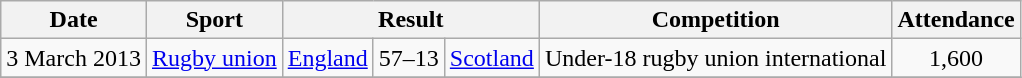<table class=wikitable unsortable style=text-align:center>
<tr>
<th>Date</th>
<th>Sport</th>
<th colspan=3>Result</th>
<th>Competition</th>
<th>Attendance</th>
</tr>
<tr>
<td>3 March 2013</td>
<td><a href='#'>Rugby union</a></td>
<td> <a href='#'>England</a></td>
<td>57–13</td>
<td> <a href='#'>Scotland</a></td>
<td>Under-18 rugby union international</td>
<td>1,600</td>
</tr>
<tr>
</tr>
</table>
